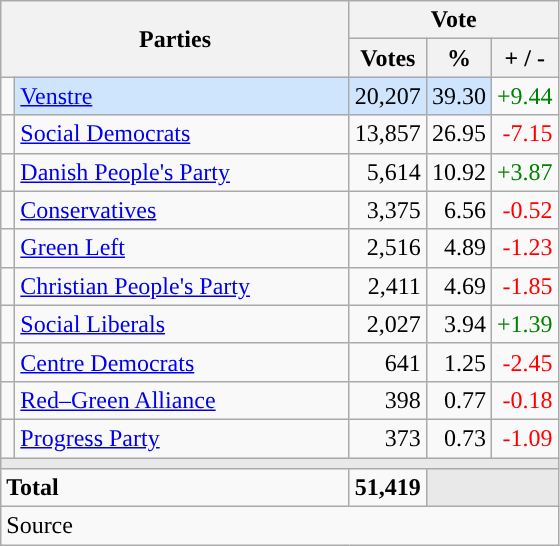<table class="wikitable" style="text-align:right;">
<tr>
<th style="text-align:centre;" rowspan="2" colspan="2" width="225">Parties</th>
<th colspan="3">Vote</th>
</tr>
<tr>
<th width="15">Votes</th>
<th width="15">%</th>
<th width="15">+ / -</th>
</tr>
<tr>
<td width="2" style="color:inherit;background:"></td>
<td bgcolor=#cfe5fe  align="left"><a href='#'>Venstre</a></td>
<td bgcolor=#cfe5fe>20,207</td>
<td bgcolor=#cfe5fe>39.30</td>
<td style=color:green;>+9.44</td>
</tr>
<tr>
<td width="2" style="color:inherit;background:"></td>
<td align="left"><a href='#'>Social Democrats</a></td>
<td>13,857</td>
<td>26.95</td>
<td style=color:red;>-7.15</td>
</tr>
<tr>
<td width="2" style="color:inherit;background:"></td>
<td align="left"><a href='#'>Danish People's Party</a></td>
<td>5,614</td>
<td>10.92</td>
<td style=color:green;>+3.87</td>
</tr>
<tr>
<td width="2" style="color:inherit;background:"></td>
<td align="left"><a href='#'>Conservatives</a></td>
<td>3,375</td>
<td>6.56</td>
<td style=color:red;>-0.52</td>
</tr>
<tr>
<td width="2" style="color:inherit;background:"></td>
<td align="left"><a href='#'>Green Left</a></td>
<td>2,516</td>
<td>4.89</td>
<td style=color:red;>-1.23</td>
</tr>
<tr>
<td width="2" style="color:inherit;background:"></td>
<td align="left"><a href='#'>Christian People's Party</a></td>
<td>2,411</td>
<td>4.69</td>
<td style=color:red;>-1.85</td>
</tr>
<tr>
<td width="2" style="color:inherit;background:"></td>
<td align="left"><a href='#'>Social Liberals</a></td>
<td>2,027</td>
<td>3.94</td>
<td style=color:green;>+1.39</td>
</tr>
<tr>
<td width="2" style="color:inherit;background:"></td>
<td align="left"><a href='#'>Centre Democrats</a></td>
<td>641</td>
<td>1.25</td>
<td style=color:red;>-2.45</td>
</tr>
<tr>
<td width="2" style="color:inherit;background:"></td>
<td align="left"><a href='#'>Red–Green Alliance</a></td>
<td>398</td>
<td>0.77</td>
<td style=color:red;>-0.18</td>
</tr>
<tr>
<td width="2" style="color:inherit;background:"></td>
<td align="left"><a href='#'>Progress Party</a></td>
<td>373</td>
<td>0.73</td>
<td style=color:red;>-1.09</td>
</tr>
<tr>
<td colspan="7" bgcolor="#E9E9E9"></td>
</tr>
<tr>
<td align="left" colspan="2"><strong>Total</strong></td>
<td><strong>51,419</strong></td>
<td bgcolor="#E9E9E9" colspan="2"></td>
</tr>
<tr>
<td align="left" colspan="6">Source</td>
</tr>
</table>
